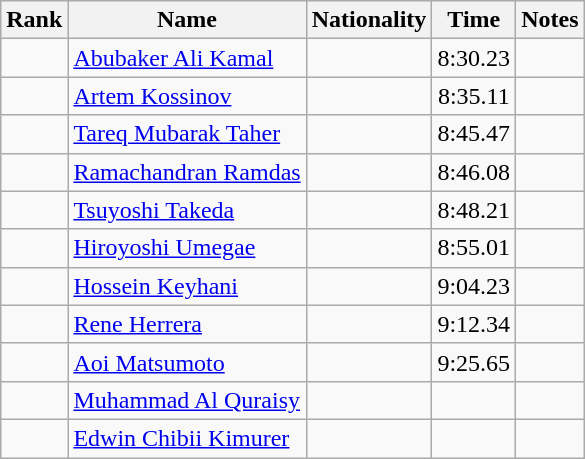<table class="wikitable sortable" style="text-align:center">
<tr>
<th>Rank</th>
<th>Name</th>
<th>Nationality</th>
<th>Time</th>
<th>Notes</th>
</tr>
<tr>
<td></td>
<td align=left><a href='#'>Abubaker Ali Kamal</a></td>
<td align=left></td>
<td>8:30.23</td>
<td></td>
</tr>
<tr>
<td></td>
<td align=left><a href='#'>Artem Kossinov</a></td>
<td align=left></td>
<td>8:35.11</td>
<td></td>
</tr>
<tr>
<td></td>
<td align=left><a href='#'>Tareq Mubarak Taher</a></td>
<td align=left></td>
<td>8:45.47</td>
<td></td>
</tr>
<tr>
<td></td>
<td align="left"><a href='#'>Ramachandran Ramdas</a></td>
<td align=left></td>
<td>8:46.08</td>
<td></td>
</tr>
<tr>
<td></td>
<td align="left"><a href='#'>Tsuyoshi Takeda</a></td>
<td align=left></td>
<td>8:48.21</td>
<td></td>
</tr>
<tr>
<td></td>
<td align="left"><a href='#'>Hiroyoshi Umegae</a></td>
<td align=left></td>
<td>8:55.01</td>
<td></td>
</tr>
<tr>
<td></td>
<td align="left"><a href='#'>Hossein Keyhani</a></td>
<td align=left></td>
<td>9:04.23</td>
<td></td>
</tr>
<tr>
<td></td>
<td align="left"><a href='#'>Rene Herrera</a></td>
<td align=left></td>
<td>9:12.34</td>
<td></td>
</tr>
<tr>
<td></td>
<td align="left"><a href='#'>Aoi Matsumoto</a></td>
<td align=left></td>
<td>9:25.65</td>
<td></td>
</tr>
<tr>
<td></td>
<td align="left"><a href='#'>Muhammad Al Quraisy</a></td>
<td align=left></td>
<td></td>
<td></td>
</tr>
<tr>
<td></td>
<td align="left"><a href='#'>Edwin Chibii Kimurer</a></td>
<td align=left></td>
<td></td>
<td></td>
</tr>
</table>
